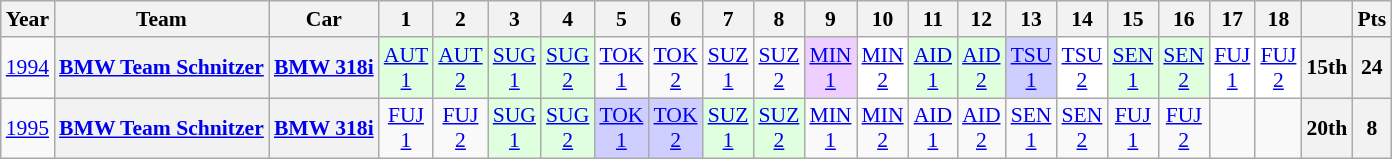<table class="wikitable" style="text-align:center; font-size:90%">
<tr>
<th>Year</th>
<th>Team</th>
<th>Car</th>
<th>1</th>
<th>2</th>
<th>3</th>
<th>4</th>
<th>5</th>
<th>6</th>
<th>7</th>
<th>8</th>
<th>9</th>
<th>10</th>
<th>11</th>
<th>12</th>
<th>13</th>
<th>14</th>
<th>15</th>
<th>16</th>
<th>17</th>
<th>18</th>
<th></th>
<th>Pts</th>
</tr>
<tr>
<td><a href='#'>1994</a></td>
<th><a href='#'>BMW Team Schnitzer</a></th>
<th><a href='#'>BMW 318i</a></th>
<td style="background:#DFFFDF;"><a href='#'>AUT<br>1</a><br></td>
<td style="background:#DFFFDF;"><a href='#'>AUT<br>2</a><br></td>
<td style="background:#DFFFDF;"><a href='#'>SUG<br>1</a><br></td>
<td style="background:#DFFFDF;"><a href='#'>SUG<br>2</a><br></td>
<td><a href='#'>TOK<br>1</a></td>
<td><a href='#'>TOK<br>2</a></td>
<td><a href='#'>SUZ<br>1</a></td>
<td><a href='#'>SUZ<br>2</a></td>
<td style="background:#EFCFFF;"><a href='#'>MIN<br>1</a><br></td>
<td style="background:#FFFFFF;"><a href='#'>MIN<br>2</a><br></td>
<td style="background:#DFFFDF;"><a href='#'>AID<br>1</a><br></td>
<td style="background:#DFFFDF;"><a href='#'>AID<br>2</a><br></td>
<td style="background:#CFCFFF;"><a href='#'>TSU<br>1</a><br></td>
<td style="background:#FFFFFF;"><a href='#'>TSU<br>2</a><br></td>
<td style="background:#DFFFDF;"><a href='#'>SEN<br>1</a><br></td>
<td style="background:#DFFFDF;"><a href='#'>SEN<br>2</a><br></td>
<td style="background:#FFFFFF;"><a href='#'>FUJ<br>1</a><br></td>
<td style="background:#FFFFFF;"><a href='#'>FUJ<br>2</a><br></td>
<th>15th</th>
<th>24</th>
</tr>
<tr>
<td><a href='#'>1995</a></td>
<th><a href='#'>BMW Team Schnitzer</a></th>
<th><a href='#'>BMW 318i</a></th>
<td><a href='#'>FUJ<br>1</a></td>
<td><a href='#'>FUJ<br>2</a></td>
<td style="background:#DFFFDF;"><a href='#'>SUG<br>1</a><br></td>
<td style="background:#DFFFDF;"><a href='#'>SUG<br>2</a><br></td>
<td style="background:#CFCFFF;"><a href='#'>TOK<br>1</a><br></td>
<td style="background:#CFCFFF;"><a href='#'>TOK<br>2</a><br></td>
<td style="background:#DFFFDF;"><a href='#'>SUZ<br>1</a><br></td>
<td style="background:#DFFFDF;"><a href='#'>SUZ<br>2</a><br></td>
<td><a href='#'>MIN<br>1</a></td>
<td><a href='#'>MIN<br>2</a></td>
<td><a href='#'>AID<br>1</a></td>
<td><a href='#'>AID<br>2</a></td>
<td><a href='#'>SEN<br>1</a></td>
<td><a href='#'>SEN<br>2</a></td>
<td><a href='#'>FUJ<br>1</a></td>
<td><a href='#'>FUJ<br>2</a></td>
<td></td>
<td></td>
<th>20th</th>
<th>8</th>
</tr>
</table>
